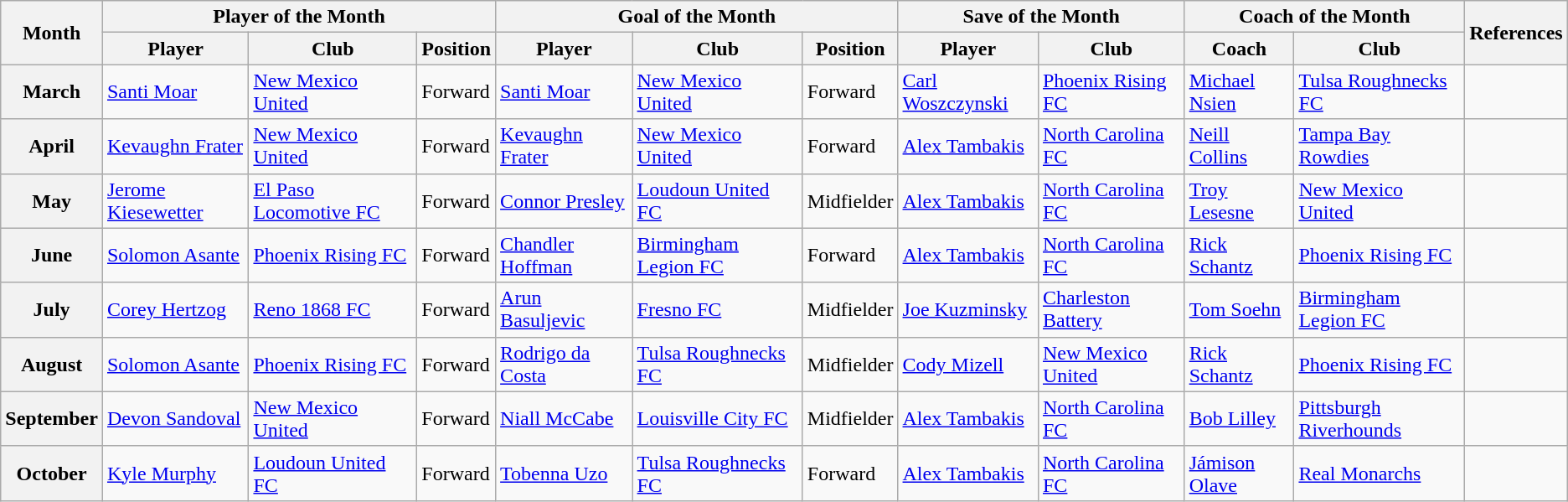<table class="wikitable">
<tr>
<th rowspan="2">Month</th>
<th colspan="3">Player of the Month</th>
<th colspan="3">Goal of the Month</th>
<th colspan="2">Save of the Month</th>
<th colspan="2">Coach of the Month</th>
<th rowspan="2">References</th>
</tr>
<tr>
<th>Player</th>
<th>Club</th>
<th>Position</th>
<th>Player</th>
<th>Club</th>
<th>Position</th>
<th>Player</th>
<th>Club</th>
<th>Coach</th>
<th>Club</th>
</tr>
<tr>
<th>March</th>
<td> <a href='#'>Santi Moar</a></td>
<td><a href='#'>New Mexico United</a></td>
<td>Forward</td>
<td> <a href='#'>Santi Moar</a></td>
<td><a href='#'>New Mexico United</a></td>
<td>Forward</td>
<td> <a href='#'>Carl Woszczynski</a></td>
<td><a href='#'>Phoenix Rising FC</a></td>
<td> <a href='#'>Michael Nsien</a></td>
<td><a href='#'>Tulsa Roughnecks FC</a></td>
<td>   </td>
</tr>
<tr>
<th>April</th>
<td> <a href='#'>Kevaughn Frater</a></td>
<td><a href='#'>New Mexico United</a></td>
<td>Forward</td>
<td> <a href='#'>Kevaughn Frater</a></td>
<td><a href='#'>New Mexico United</a></td>
<td>Forward</td>
<td> <a href='#'>Alex Tambakis</a></td>
<td><a href='#'>North Carolina FC</a></td>
<td> <a href='#'>Neill Collins</a></td>
<td><a href='#'>Tampa Bay Rowdies</a></td>
<td>   </td>
</tr>
<tr>
<th>May</th>
<td> <a href='#'>Jerome Kiesewetter</a></td>
<td><a href='#'>El Paso Locomotive FC</a></td>
<td>Forward</td>
<td> <a href='#'>Connor Presley</a></td>
<td><a href='#'>Loudoun United FC</a></td>
<td>Midfielder</td>
<td> <a href='#'>Alex Tambakis</a></td>
<td><a href='#'>North Carolina FC</a></td>
<td> <a href='#'>Troy Lesesne</a></td>
<td><a href='#'>New Mexico United</a></td>
<td>   </td>
</tr>
<tr>
<th>June</th>
<td> <a href='#'>Solomon Asante</a></td>
<td><a href='#'>Phoenix Rising FC</a></td>
<td>Forward</td>
<td> <a href='#'>Chandler Hoffman</a></td>
<td><a href='#'>Birmingham Legion FC</a></td>
<td>Forward</td>
<td> <a href='#'>Alex Tambakis</a></td>
<td><a href='#'>North Carolina FC</a></td>
<td> <a href='#'>Rick Schantz</a></td>
<td><a href='#'>Phoenix Rising FC</a></td>
<td>   </td>
</tr>
<tr>
<th>July</th>
<td> <a href='#'>Corey Hertzog</a></td>
<td><a href='#'>Reno 1868 FC</a></td>
<td>Forward</td>
<td> <a href='#'>Arun Basuljevic</a></td>
<td><a href='#'>Fresno FC</a></td>
<td>Midfielder</td>
<td> <a href='#'>Joe Kuzminsky</a></td>
<td><a href='#'>Charleston Battery</a></td>
<td> <a href='#'>Tom Soehn</a></td>
<td><a href='#'>Birmingham Legion FC</a></td>
<td>   </td>
</tr>
<tr>
<th>August</th>
<td> <a href='#'>Solomon Asante</a></td>
<td><a href='#'>Phoenix Rising FC</a></td>
<td>Forward</td>
<td> <a href='#'>Rodrigo da Costa</a></td>
<td><a href='#'>Tulsa Roughnecks FC</a></td>
<td>Midfielder</td>
<td> <a href='#'>Cody Mizell</a></td>
<td><a href='#'>New Mexico United</a></td>
<td> <a href='#'>Rick Schantz</a></td>
<td><a href='#'>Phoenix Rising FC</a></td>
<td>   </td>
</tr>
<tr>
<th>September</th>
<td> <a href='#'>Devon Sandoval</a></td>
<td><a href='#'>New Mexico United</a></td>
<td>Forward</td>
<td> <a href='#'>Niall McCabe</a></td>
<td><a href='#'>Louisville City FC</a></td>
<td>Midfielder</td>
<td> <a href='#'>Alex Tambakis</a></td>
<td><a href='#'>North Carolina FC</a></td>
<td> <a href='#'>Bob Lilley</a></td>
<td><a href='#'>Pittsburgh Riverhounds</a></td>
<td>   </td>
</tr>
<tr>
<th>October</th>
<td> <a href='#'>Kyle Murphy</a></td>
<td><a href='#'>Loudoun United FC</a></td>
<td>Forward</td>
<td> <a href='#'>Tobenna Uzo</a></td>
<td><a href='#'>Tulsa Roughnecks FC</a></td>
<td>Forward</td>
<td> <a href='#'>Alex Tambakis</a></td>
<td><a href='#'>North Carolina FC</a></td>
<td> <a href='#'>Jámison Olave</a></td>
<td><a href='#'>Real Monarchs</a></td>
<td>   </td>
</tr>
</table>
